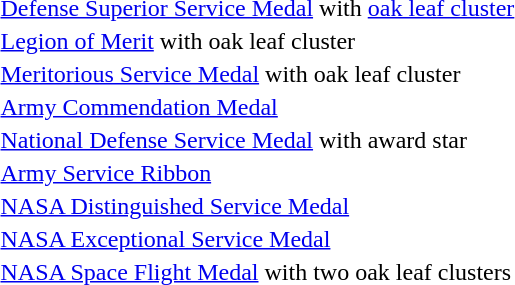<table>
<tr>
<td></td>
<td><a href='#'>Defense Superior Service Medal</a> with <a href='#'>oak leaf cluster</a></td>
</tr>
<tr>
<td></td>
<td><a href='#'>Legion of Merit</a> with oak leaf cluster</td>
</tr>
<tr>
<td></td>
<td><a href='#'>Meritorious Service Medal</a> with oak leaf cluster</td>
</tr>
<tr>
<td></td>
<td><a href='#'>Army Commendation Medal</a></td>
</tr>
<tr>
<td></td>
<td><a href='#'>National Defense Service Medal</a> with award star</td>
</tr>
<tr>
<td></td>
<td><a href='#'>Army Service Ribbon</a></td>
</tr>
<tr>
<td></td>
<td><a href='#'>NASA Distinguished Service Medal</a></td>
</tr>
<tr>
<td></td>
<td><a href='#'>NASA Exceptional Service Medal</a></td>
</tr>
<tr>
<td></td>
<td><a href='#'>NASA Space Flight Medal</a> with two oak leaf clusters</td>
</tr>
</table>
